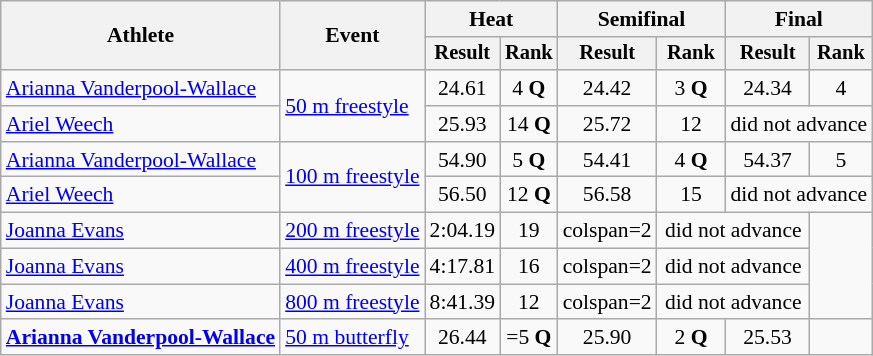<table class=wikitable style=font-size:90%>
<tr>
<th rowspan=2>Athlete</th>
<th rowspan=2>Event</th>
<th colspan=2>Heat</th>
<th colspan=2>Semifinal</th>
<th colspan=2>Final</th>
</tr>
<tr style=font-size:95%>
<th>Result</th>
<th>Rank</th>
<th>Result</th>
<th>Rank</th>
<th>Result</th>
<th>Rank</th>
</tr>
<tr align=center>
<td align=left><a href='#'>Arianna Vanderpool-Wallace</a></td>
<td align=left rowspan=2><a href='#'>50 m freestyle</a></td>
<td>24.61</td>
<td>4 <strong>Q</strong></td>
<td>24.42</td>
<td>3 <strong>Q</strong></td>
<td>24.34</td>
<td>4</td>
</tr>
<tr align=center>
<td align=left><a href='#'>Ariel Weech</a></td>
<td>25.93</td>
<td>14 <strong>Q</strong></td>
<td>25.72</td>
<td>12</td>
<td colspan=2>did not advance</td>
</tr>
<tr align=center>
<td align=left><a href='#'>Arianna Vanderpool-Wallace</a></td>
<td align=left rowspan=2><a href='#'>100 m freestyle</a></td>
<td>54.90</td>
<td>5 <strong>Q</strong></td>
<td>54.41</td>
<td>4 <strong>Q</strong></td>
<td>54.37</td>
<td>5</td>
</tr>
<tr align=center>
<td align=left><a href='#'>Ariel Weech</a></td>
<td>56.50</td>
<td>12 <strong>Q</strong></td>
<td>56.58</td>
<td>15</td>
<td colspan=2>did not advance</td>
</tr>
<tr align=center>
<td align=left><a href='#'>Joanna Evans</a></td>
<td align=left><a href='#'>200 m freestyle</a></td>
<td>2:04.19</td>
<td>19</td>
<td>colspan=2 </td>
<td colspan=2>did not advance</td>
</tr>
<tr align=center>
<td align=left><a href='#'>Joanna Evans</a></td>
<td align=left><a href='#'>400 m freestyle</a></td>
<td>4:17.81</td>
<td>16</td>
<td>colspan=2 </td>
<td colspan=2>did not advance</td>
</tr>
<tr align=center>
<td align=left><a href='#'>Joanna Evans</a></td>
<td align=left><a href='#'>800 m freestyle</a></td>
<td>8:41.39</td>
<td>12</td>
<td>colspan=2 </td>
<td colspan=2>did not advance</td>
</tr>
<tr align=center>
<td align=left><strong><a href='#'>Arianna Vanderpool-Wallace</a></strong></td>
<td align=left><a href='#'>50 m butterfly</a></td>
<td>26.44</td>
<td>=5 <strong>Q</strong></td>
<td>25.90</td>
<td>2 <strong>Q</strong></td>
<td>25.53</td>
<td></td>
</tr>
</table>
